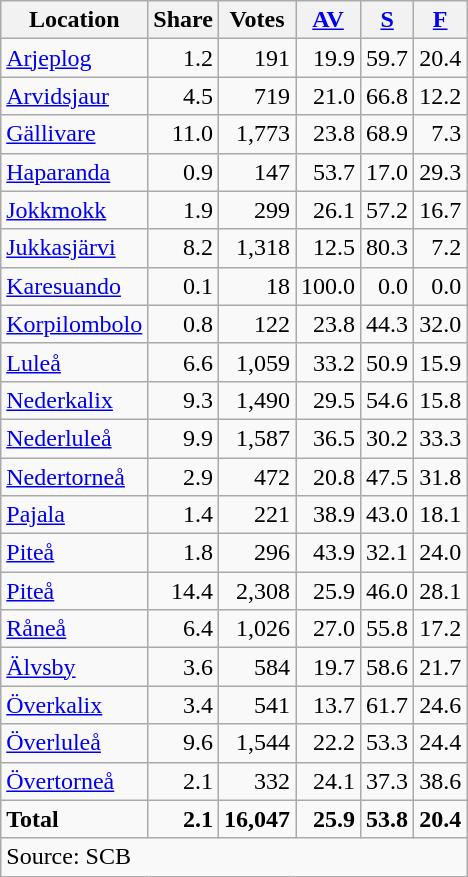<table class="wikitable sortable" style=text-align:right>
<tr>
<th>Location</th>
<th>Share</th>
<th>Votes</th>
<th><a href='#'>AV</a></th>
<th><a href='#'>S</a></th>
<th><a href='#'>F</a></th>
</tr>
<tr>
<td align=left><a href='#'>Arjeplog</a></td>
<td>1.2</td>
<td>191</td>
<td>19.9</td>
<td>59.7</td>
<td>20.4</td>
</tr>
<tr>
<td align=left><a href='#'>Arvidsjaur</a></td>
<td>4.5</td>
<td>719</td>
<td>21.0</td>
<td>66.8</td>
<td>12.2</td>
</tr>
<tr>
<td align=left><a href='#'>Gällivare</a></td>
<td>11.0</td>
<td>1,773</td>
<td>23.8</td>
<td>68.9</td>
<td>7.3</td>
</tr>
<tr>
<td align=left><a href='#'>Haparanda</a></td>
<td>0.9</td>
<td>147</td>
<td>53.7</td>
<td>17.0</td>
<td>29.3</td>
</tr>
<tr>
<td align=left><a href='#'>Jokkmokk</a></td>
<td>1.9</td>
<td>299</td>
<td>26.1</td>
<td>57.2</td>
<td>16.7</td>
</tr>
<tr>
<td align=left><a href='#'>Jukkasjärvi</a></td>
<td>8.2</td>
<td>1,318</td>
<td>12.5</td>
<td>80.3</td>
<td>7.2</td>
</tr>
<tr>
<td align=left><a href='#'>Karesuando</a></td>
<td>0.1</td>
<td>18</td>
<td>100.0</td>
<td>0.0</td>
<td>0.0</td>
</tr>
<tr>
<td align=left><a href='#'>Korpilombolo</a></td>
<td>0.8</td>
<td>122</td>
<td>23.8</td>
<td>44.3</td>
<td>32.0</td>
</tr>
<tr>
<td align=left><a href='#'>Luleå</a></td>
<td>6.6</td>
<td>1,059</td>
<td>33.2</td>
<td>50.9</td>
<td>15.9</td>
</tr>
<tr>
<td align=left><a href='#'>Nederkalix</a></td>
<td>9.3</td>
<td>1,490</td>
<td>29.5</td>
<td>54.6</td>
<td>15.8</td>
</tr>
<tr>
<td align=left><a href='#'>Nederluleå</a></td>
<td>9.9</td>
<td>1,587</td>
<td>36.5</td>
<td>30.2</td>
<td>33.3</td>
</tr>
<tr>
<td align=left><a href='#'>Nedertorneå</a></td>
<td>2.9</td>
<td>472</td>
<td>20.8</td>
<td>47.5</td>
<td>31.8</td>
</tr>
<tr>
<td align=left><a href='#'>Pajala</a></td>
<td>1.4</td>
<td>221</td>
<td>38.9</td>
<td>43.0</td>
<td>18.1</td>
</tr>
<tr>
<td align=left><a href='#'>Piteå</a></td>
<td>1.8</td>
<td>296</td>
<td>43.9</td>
<td>32.1</td>
<td>24.0</td>
</tr>
<tr>
<td align=left><a href='#'>Piteå</a></td>
<td>14.4</td>
<td>2,308</td>
<td>25.9</td>
<td>46.0</td>
<td>28.1</td>
</tr>
<tr>
<td align=left><a href='#'>Råneå</a></td>
<td>6.4</td>
<td>1,026</td>
<td>27.0</td>
<td>55.8</td>
<td>17.2</td>
</tr>
<tr>
<td align=left><a href='#'>Älvsby</a></td>
<td>3.6</td>
<td>584</td>
<td>19.7</td>
<td>58.6</td>
<td>21.7</td>
</tr>
<tr>
<td align=left><a href='#'>Överkalix</a></td>
<td>3.4</td>
<td>541</td>
<td>13.7</td>
<td>61.7</td>
<td>24.6</td>
</tr>
<tr>
<td align=left><a href='#'>Överluleå</a></td>
<td>9.6</td>
<td>1,544</td>
<td>22.2</td>
<td>53.3</td>
<td>24.4</td>
</tr>
<tr>
<td align=left><a href='#'>Övertorneå</a></td>
<td>2.1</td>
<td>332</td>
<td>24.1</td>
<td>37.3</td>
<td>38.6</td>
</tr>
<tr>
<td align=left><strong>Total</strong></td>
<td><strong>2.1</strong></td>
<td><strong>16,047</strong></td>
<td><strong>25.9</strong></td>
<td><strong>53.8</strong></td>
<td><strong>20.4</strong></td>
</tr>
<tr>
<td align=left colspan=6>Source: SCB </td>
</tr>
</table>
